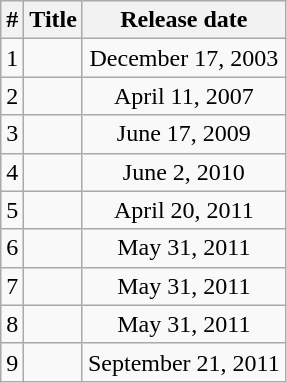<table class="wikitable" style="text-align:center" cellpadding="2">
<tr>
<th>#</th>
<th>Title</th>
<th>Release date</th>
</tr>
<tr>
<td>1</td>
<td></td>
<td>December 17, 2003</td>
</tr>
<tr>
<td>2</td>
<td></td>
<td>April 11, 2007</td>
</tr>
<tr>
<td>3</td>
<td></td>
<td>June 17, 2009</td>
</tr>
<tr>
<td>4</td>
<td></td>
<td>June 2, 2010</td>
</tr>
<tr>
<td>5</td>
<td></td>
<td>April 20, 2011</td>
</tr>
<tr>
<td>6</td>
<td></td>
<td>May 31, 2011</td>
</tr>
<tr>
<td>7</td>
<td></td>
<td>May 31, 2011</td>
</tr>
<tr>
<td>8</td>
<td></td>
<td>May 31, 2011</td>
</tr>
<tr>
<td>9</td>
<td></td>
<td>September 21, 2011</td>
</tr>
</table>
